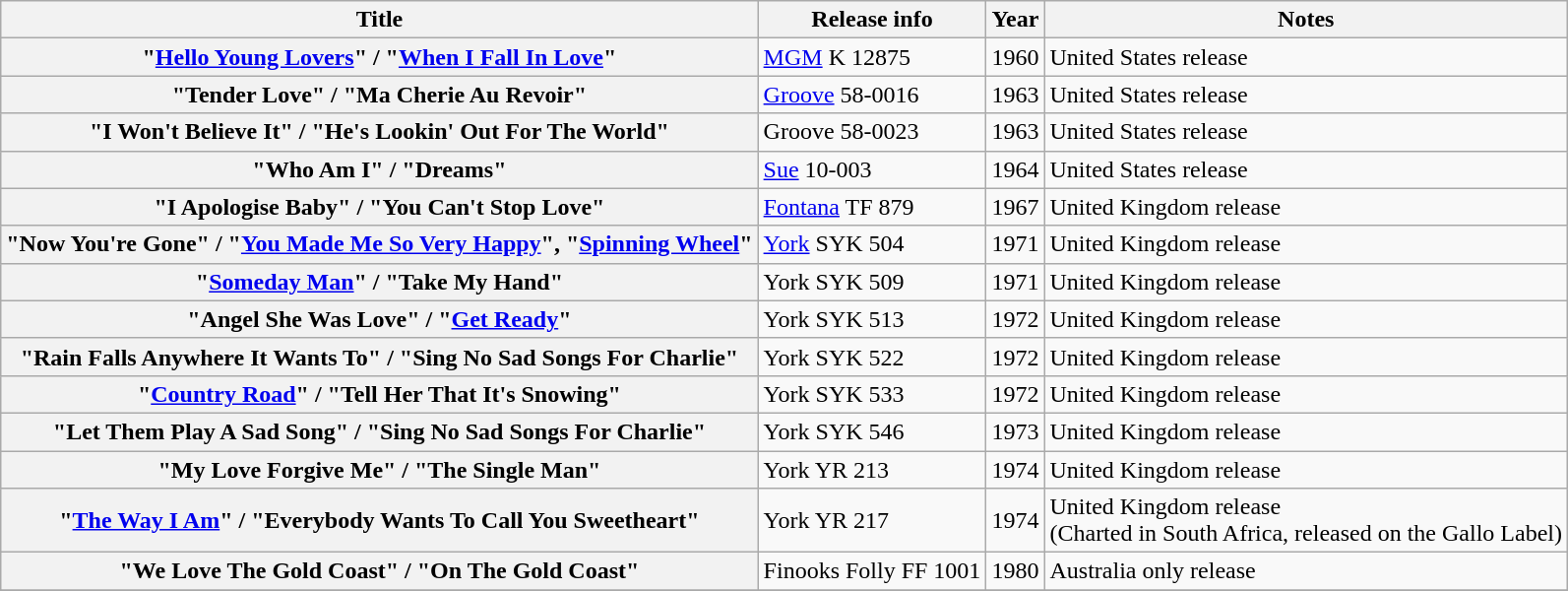<table class="wikitable plainrowheaders sortable">
<tr>
<th scope="col">Title</th>
<th scope="col">Release info</th>
<th scope="col">Year</th>
<th scope="col" class="unsortable">Notes</th>
</tr>
<tr>
<th scope="row">"<a href='#'>Hello Young Lovers</a>" / "<a href='#'>When I Fall In Love</a>"</th>
<td><a href='#'>MGM</a> K 12875</td>
<td>1960</td>
<td>United States release</td>
</tr>
<tr>
<th scope="row">"Tender Love" / "Ma Cherie Au Revoir"</th>
<td><a href='#'>Groove</a> 58-0016</td>
<td>1963</td>
<td>United States release</td>
</tr>
<tr>
<th scope="row">"I Won't Believe It" / "He's Lookin' Out For The World"</th>
<td>Groove 58-0023</td>
<td>1963</td>
<td>United States release</td>
</tr>
<tr>
<th scope="row">"Who Am I" / "Dreams"</th>
<td><a href='#'>Sue</a> 10-003</td>
<td>1964</td>
<td>United States release</td>
</tr>
<tr>
<th scope="row">"I Apologise Baby" / "You Can't Stop Love"</th>
<td><a href='#'>Fontana</a> TF 879</td>
<td>1967</td>
<td>United Kingdom release</td>
</tr>
<tr>
<th scope="row">"Now You're Gone" / "<a href='#'>You Made Me So Very Happy</a>", "<a href='#'>Spinning Wheel</a>"</th>
<td><a href='#'>York</a> SYK 504</td>
<td>1971</td>
<td>United Kingdom release</td>
</tr>
<tr>
<th scope="row">"<a href='#'>Someday Man</a>" / "Take My Hand"</th>
<td>York SYK 509</td>
<td>1971</td>
<td>United Kingdom release</td>
</tr>
<tr>
<th scope="row">"Angel She Was Love" / "<a href='#'>Get Ready</a>"</th>
<td>York SYK 513</td>
<td>1972</td>
<td>United Kingdom release</td>
</tr>
<tr>
<th scope="row">"Rain Falls Anywhere It Wants To" / "Sing No Sad Songs For Charlie"</th>
<td>York SYK 522</td>
<td>1972</td>
<td>United Kingdom release</td>
</tr>
<tr>
<th scope="row">"<a href='#'>Country Road</a>" / "Tell Her That It's Snowing"</th>
<td>York SYK 533</td>
<td>1972</td>
<td>United Kingdom release</td>
</tr>
<tr>
<th scope="row">"Let Them Play A Sad Song" / "Sing No Sad Songs For Charlie"</th>
<td>York SYK 546</td>
<td>1973</td>
<td>United Kingdom release</td>
</tr>
<tr>
<th scope="row">"My Love Forgive Me" / "The Single Man"</th>
<td>York YR 213</td>
<td>1974</td>
<td>United Kingdom release</td>
</tr>
<tr>
<th scope="row">"<a href='#'>The Way I Am</a>" / "Everybody Wants To Call You Sweetheart"</th>
<td>York YR 217</td>
<td>1974</td>
<td>United Kingdom release<br>(Charted in South Africa, released on the Gallo Label)</td>
</tr>
<tr>
<th scope="row">"We Love The Gold Coast" / "On The Gold Coast"</th>
<td>Finooks Folly FF 1001</td>
<td>1980</td>
<td>Australia only release</td>
</tr>
<tr>
</tr>
</table>
